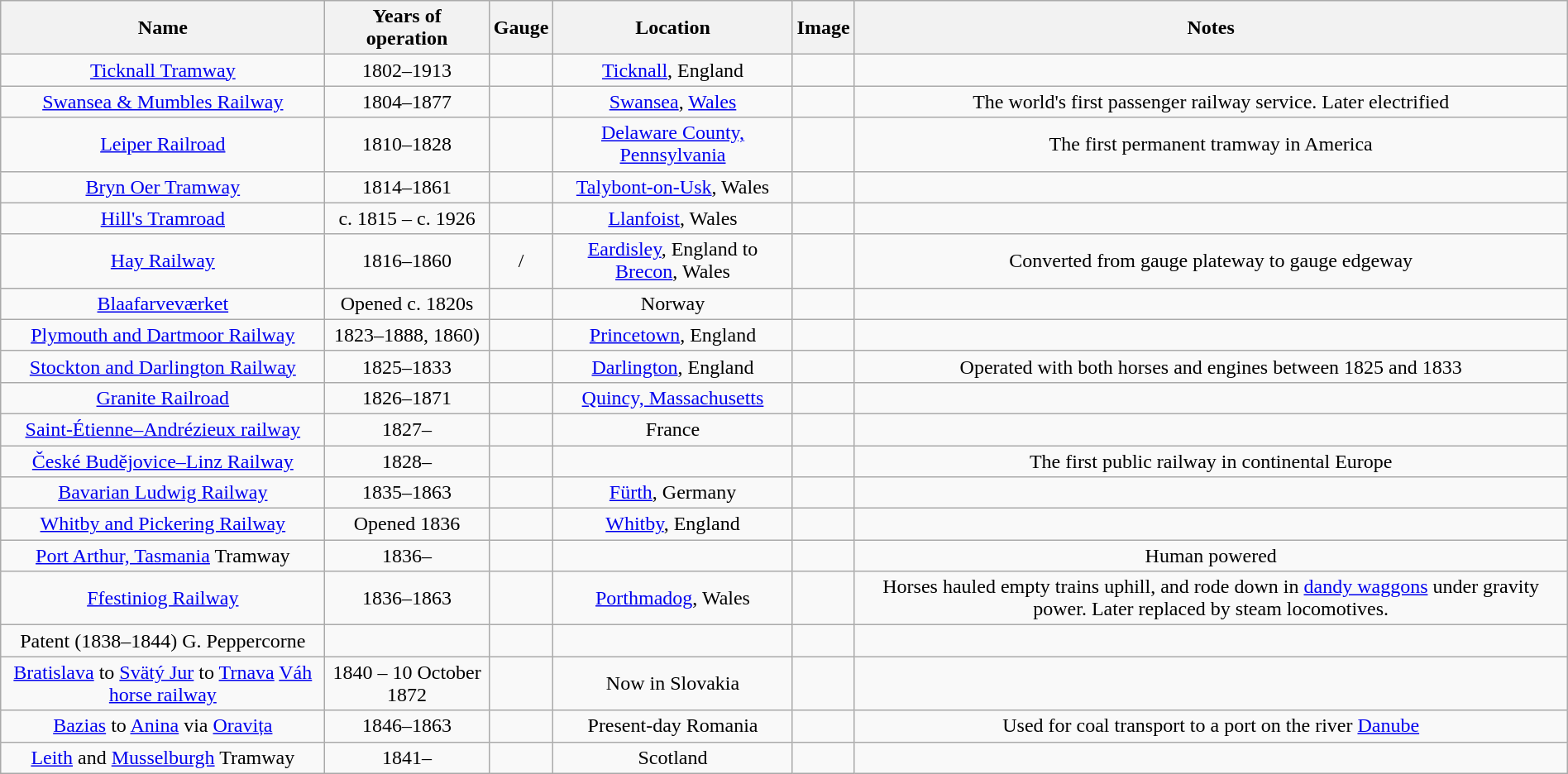<table class="sortable wikitable" style="margin: 0 auto; text-align:center;"|+ style="margin:inherit; padding-bottom:0.25em">
<tr>
<th>Name</th>
<th>Years of operation</th>
<th>Gauge</th>
<th>Location</th>
<th class=unsortable>Image</th>
<th class=unsortable>Notes</th>
</tr>
<tr>
<td><a href='#'>Ticknall Tramway</a></td>
<td>1802–1913</td>
<td></td>
<td><a href='#'>Ticknall</a>, England</td>
<td></td>
<td></td>
</tr>
<tr>
<td><a href='#'>Swansea & Mumbles Railway</a></td>
<td>1804–1877</td>
<td></td>
<td><a href='#'>Swansea</a>, <a href='#'>Wales</a></td>
<td></td>
<td>The world's first passenger railway service. Later electrified</td>
</tr>
<tr>
<td><a href='#'>Leiper Railroad</a></td>
<td>1810–1828</td>
<td></td>
<td><a href='#'>Delaware County, Pennsylvania</a></td>
<td></td>
<td>The first permanent tramway in America</td>
</tr>
<tr>
<td><a href='#'>Bryn Oer Tramway</a></td>
<td>1814–1861</td>
<td></td>
<td><a href='#'>Talybont-on-Usk</a>, Wales</td>
<td></td>
<td></td>
</tr>
<tr>
<td><a href='#'>Hill's Tramroad</a></td>
<td>c. 1815 – c. 1926</td>
<td></td>
<td><a href='#'>Llanfoist</a>, Wales</td>
<td></td>
<td></td>
</tr>
<tr>
<td><a href='#'>Hay Railway</a></td>
<td>1816–1860</td>
<td>/<br></td>
<td><a href='#'>Eardisley</a>, England to <a href='#'>Brecon</a>, Wales</td>
<td></td>
<td>Converted from  gauge plateway to  gauge edgeway</td>
</tr>
<tr>
<td><a href='#'>Blaafarveværket</a></td>
<td>Opened c. 1820s</td>
<td></td>
<td>Norway</td>
<td></td>
<td></td>
</tr>
<tr>
<td><a href='#'>Plymouth and Dartmoor Railway</a></td>
<td>1823–1888, 1860)<br></td>
<td></td>
<td><a href='#'>Princetown</a>, England</td>
<td></td>
<td></td>
</tr>
<tr>
<td><a href='#'>Stockton and Darlington Railway</a></td>
<td>1825–1833</td>
<td></td>
<td><a href='#'>Darlington</a>, England</td>
<td></td>
<td>Operated with both horses and engines between 1825 and 1833</td>
</tr>
<tr>
<td><a href='#'>Granite Railroad</a></td>
<td>1826–1871</td>
<td></td>
<td><a href='#'>Quincy, Massachusetts</a></td>
<td></td>
<td></td>
</tr>
<tr>
<td><a href='#'>Saint-Étienne–Andrézieux railway</a></td>
<td>1827–</td>
<td></td>
<td>France</td>
<td></td>
<td></td>
</tr>
<tr>
<td><a href='#'>České Budějovice–Linz Railway</a></td>
<td>1828–</td>
<td></td>
<td></td>
<td></td>
<td>The first public railway in continental Europe</td>
</tr>
<tr>
<td><a href='#'>Bavarian Ludwig Railway</a></td>
<td>1835–1863</td>
<td></td>
<td><a href='#'>Fürth</a>, Germany</td>
<td></td>
<td></td>
</tr>
<tr>
<td><a href='#'>Whitby and Pickering Railway</a></td>
<td>Opened 1836</td>
<td></td>
<td><a href='#'>Whitby</a>, England</td>
<td></td>
<td></td>
</tr>
<tr>
<td><a href='#'>Port Arthur, Tasmania</a> Tramway</td>
<td>1836–</td>
<td></td>
<td></td>
<td></td>
<td>Human powered</td>
</tr>
<tr>
<td><a href='#'>Ffestiniog Railway</a></td>
<td>1836–1863</td>
<td></td>
<td><a href='#'>Porthmadog</a>, Wales</td>
<td></td>
<td>Horses hauled empty trains uphill, and rode down in <a href='#'>dandy waggons</a> under gravity power. Later replaced by steam locomotives.</td>
</tr>
<tr>
<td>Patent (1838–1844) G. Peppercorne</td>
<td></td>
<td></td>
<td></td>
<td></td>
<td></td>
</tr>
<tr>
<td><a href='#'>Bratislava</a> to <a href='#'>Svätý Jur</a> to <a href='#'>Trnava</a> <a href='#'>Váh horse railway</a></td>
<td>1840 – 10 October 1872</td>
<td></td>
<td>Now in Slovakia</td>
<td></td>
<td></td>
</tr>
<tr>
<td><a href='#'>Bazias</a> to <a href='#'>Anina</a> via <a href='#'>Oravița</a></td>
<td>1846–1863</td>
<td></td>
<td>Present-day Romania</td>
<td></td>
<td>Used for coal transport to a port on the river <a href='#'>Danube</a></td>
</tr>
<tr>
<td><a href='#'>Leith</a> and <a href='#'>Musselburgh</a> Tramway</td>
<td>1841– </td>
<td></td>
<td>Scotland</td>
<td></td>
<td></td>
</tr>
</table>
